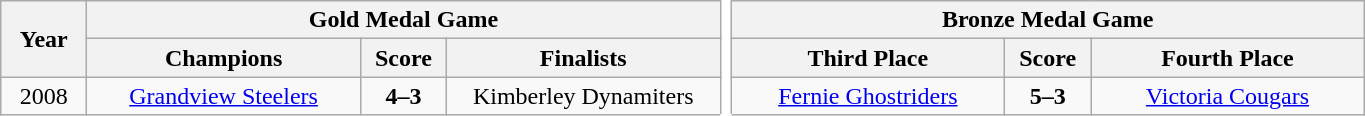<table class="wikitable"  style="text-align:center;">
<tr>
<th rowspan=2 style="width: 50px;">Year</th>
<th colspan=3>Gold Medal Game</th>
<th rowspan=12 style="background:#fff; border-color:#fff #aaa"></th>
<th colspan=3>Bronze Medal Game</th>
</tr>
<tr>
<th style="width: 175px">Champions</th>
<th style="width: 50px">Score</th>
<th style="width: 175px">Finalists</th>
<th style="width: 175px">Third Place</th>
<th style="width: 50px">Score</th>
<th style="width: 175px">Fourth Place</th>
</tr>
<tr>
<td>2008</td>
<td><a href='#'>Grandview Steelers</a><br></td>
<td><strong>4–3</strong></td>
<td>Kimberley Dynamiters<br></td>
<td><a href='#'>Fernie Ghostriders</a><br></td>
<td><strong>5–3</strong></td>
<td><a href='#'>Victoria Cougars</a><br></td>
</tr>
</table>
